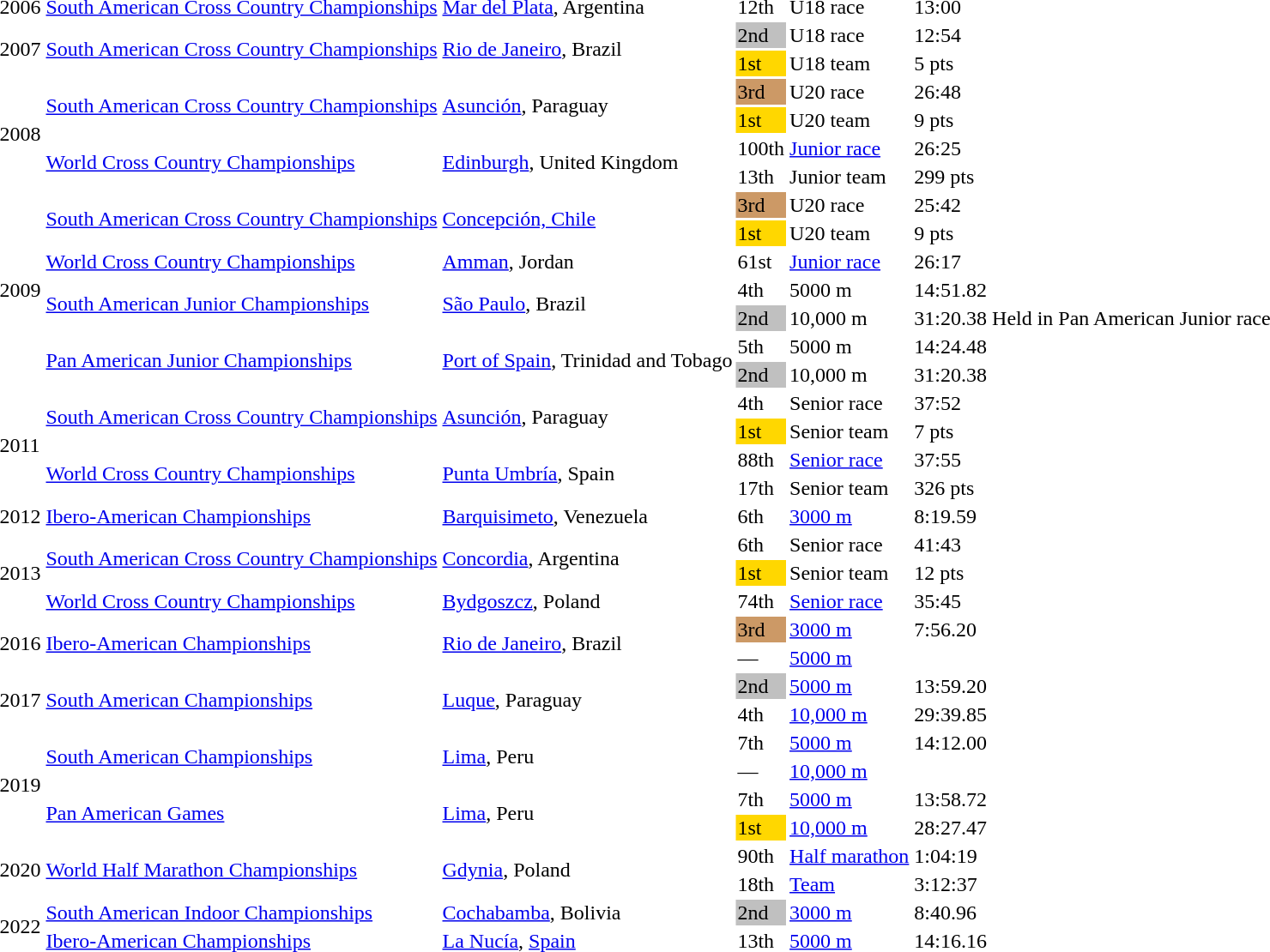<table>
<tr>
<td>2006</td>
<td><a href='#'>South American Cross Country Championships</a></td>
<td><a href='#'>Mar del Plata</a>, Argentina</td>
<td>12th</td>
<td>U18 race</td>
<td>13:00</td>
<td></td>
</tr>
<tr>
<td rowspan=2>2007</td>
<td rowspan=2><a href='#'>South American Cross Country Championships</a></td>
<td rowspan=2><a href='#'>Rio de Janeiro</a>, Brazil</td>
<td bgcolor=silver>2nd</td>
<td>U18 race</td>
<td>12:54</td>
<td></td>
</tr>
<tr>
<td bgcolor=gold>1st</td>
<td>U18 team</td>
<td>5 pts</td>
<td></td>
</tr>
<tr>
<td rowspan=4>2008</td>
<td rowspan=2><a href='#'>South American Cross Country Championships</a></td>
<td rowspan=2><a href='#'>Asunción</a>, Paraguay</td>
<td bgcolor=cc9966>3rd</td>
<td>U20 race</td>
<td>26:48</td>
<td></td>
</tr>
<tr>
<td bgcolor=gold>1st</td>
<td>U20 team</td>
<td>9 pts</td>
<td></td>
</tr>
<tr>
<td rowspan=2><a href='#'>World Cross Country Championships</a></td>
<td rowspan=2><a href='#'>Edinburgh</a>, United Kingdom</td>
<td>100th</td>
<td><a href='#'>Junior race</a></td>
<td>26:25</td>
</tr>
<tr>
<td>13th</td>
<td>Junior team</td>
<td>299 pts</td>
</tr>
<tr>
<td rowspan=7>2009</td>
<td rowspan=2><a href='#'>South American Cross Country Championships</a></td>
<td rowspan=2><a href='#'>Concepción, Chile</a></td>
<td bgcolor=cc9966>3rd</td>
<td>U20 race</td>
<td>25:42</td>
<td></td>
</tr>
<tr>
<td bgcolor=gold>1st</td>
<td>U20 team</td>
<td>9 pts</td>
<td></td>
</tr>
<tr>
<td><a href='#'>World Cross Country Championships</a></td>
<td><a href='#'>Amman</a>, Jordan</td>
<td>61st</td>
<td><a href='#'>Junior race</a></td>
<td>26:17</td>
</tr>
<tr>
<td rowspan=2><a href='#'>South American Junior Championships</a></td>
<td rowspan=2><a href='#'>São Paulo</a>, Brazil</td>
<td>4th</td>
<td>5000 m</td>
<td>14:51.82</td>
</tr>
<tr>
<td bgcolor=silver>2nd</td>
<td>10,000 m</td>
<td>31:20.38</td>
<td>Held in Pan American Junior race</td>
</tr>
<tr>
<td rowspan=2><a href='#'>Pan American Junior Championships</a></td>
<td rowspan=2><a href='#'>Port of Spain</a>, Trinidad and Tobago</td>
<td>5th</td>
<td>5000 m</td>
<td>14:24.48</td>
</tr>
<tr>
<td bgcolor=silver>2nd</td>
<td>10,000 m</td>
<td>31:20.38</td>
<td></td>
</tr>
<tr>
<td rowspan=4>2011</td>
<td rowspan=2><a href='#'>South American Cross Country Championships</a></td>
<td rowspan=2><a href='#'>Asunción</a>, Paraguay</td>
<td>4th</td>
<td>Senior race</td>
<td>37:52</td>
<td></td>
</tr>
<tr>
<td bgcolor=gold>1st</td>
<td>Senior team</td>
<td>7 pts</td>
<td></td>
</tr>
<tr>
<td rowspan=2><a href='#'>World Cross Country Championships</a></td>
<td rowspan=2><a href='#'>Punta Umbría</a>, Spain</td>
<td>88th</td>
<td><a href='#'>Senior race</a></td>
<td>37:55</td>
</tr>
<tr>
<td>17th</td>
<td>Senior team</td>
<td>326 pts</td>
</tr>
<tr>
<td>2012</td>
<td><a href='#'>Ibero-American Championships</a></td>
<td><a href='#'>Barquisimeto</a>, Venezuela</td>
<td>6th</td>
<td><a href='#'>3000 m</a></td>
<td>8:19.59</td>
</tr>
<tr>
<td rowspan=3>2013</td>
<td rowspan=2><a href='#'>South American Cross Country Championships</a></td>
<td rowspan=2><a href='#'>Concordia</a>, Argentina</td>
<td>6th</td>
<td>Senior race</td>
<td>41:43</td>
<td></td>
</tr>
<tr>
<td bgcolor=gold>1st</td>
<td>Senior team</td>
<td>12 pts</td>
<td></td>
</tr>
<tr>
<td><a href='#'>World Cross Country Championships</a></td>
<td><a href='#'>Bydgoszcz</a>, Poland</td>
<td>74th</td>
<td><a href='#'>Senior race</a></td>
<td>35:45</td>
</tr>
<tr>
<td rowspan=2>2016</td>
<td rowspan=2><a href='#'>Ibero-American Championships</a></td>
<td rowspan=2><a href='#'>Rio de Janeiro</a>, Brazil</td>
<td bgcolor=cc9966>3rd</td>
<td><a href='#'>3000 m</a></td>
<td>7:56.20</td>
</tr>
<tr>
<td>—</td>
<td><a href='#'>5000 m</a></td>
<td></td>
</tr>
<tr>
<td rowspan=2>2017</td>
<td rowspan=2><a href='#'>South American Championships</a></td>
<td rowspan=2><a href='#'>Luque</a>, Paraguay</td>
<td bgcolor=silver>2nd</td>
<td><a href='#'>5000 m</a></td>
<td>13:59.20</td>
</tr>
<tr>
<td>4th</td>
<td><a href='#'>10,000 m</a></td>
<td>29:39.85</td>
</tr>
<tr>
<td rowspan=4>2019</td>
<td rowspan=2><a href='#'>South American Championships</a></td>
<td rowspan=2><a href='#'>Lima</a>, Peru</td>
<td>7th</td>
<td><a href='#'>5000 m</a></td>
<td>14:12.00</td>
</tr>
<tr>
<td>—</td>
<td><a href='#'>10,000 m</a></td>
<td></td>
</tr>
<tr>
<td rowspan=2><a href='#'>Pan American Games</a></td>
<td rowspan=2><a href='#'>Lima</a>, Peru</td>
<td>7th</td>
<td><a href='#'>5000 m</a></td>
<td>13:58.72</td>
</tr>
<tr>
<td bgcolor=gold>1st</td>
<td><a href='#'>10,000 m</a></td>
<td>28:27.47</td>
<td></td>
</tr>
<tr>
<td rowspan=2>2020</td>
<td rowspan=2><a href='#'>World Half Marathon Championships</a></td>
<td rowspan=2><a href='#'>Gdynia</a>, Poland</td>
<td>90th</td>
<td><a href='#'>Half marathon</a></td>
<td>1:04:19</td>
</tr>
<tr>
<td>18th</td>
<td><a href='#'>Team</a></td>
<td>3:12:37</td>
</tr>
<tr>
<td rowspan=2>2022</td>
<td><a href='#'>South American Indoor Championships</a></td>
<td><a href='#'>Cochabamba</a>, Bolivia</td>
<td bgcolor=silver>2nd</td>
<td><a href='#'>3000 m</a></td>
<td>8:40.96</td>
</tr>
<tr>
<td><a href='#'>Ibero-American Championships</a></td>
<td><a href='#'>La Nucía</a>, <a href='#'>Spain</a></td>
<td>13th</td>
<td><a href='#'>5000 m</a></td>
<td>14:16.16</td>
</tr>
</table>
